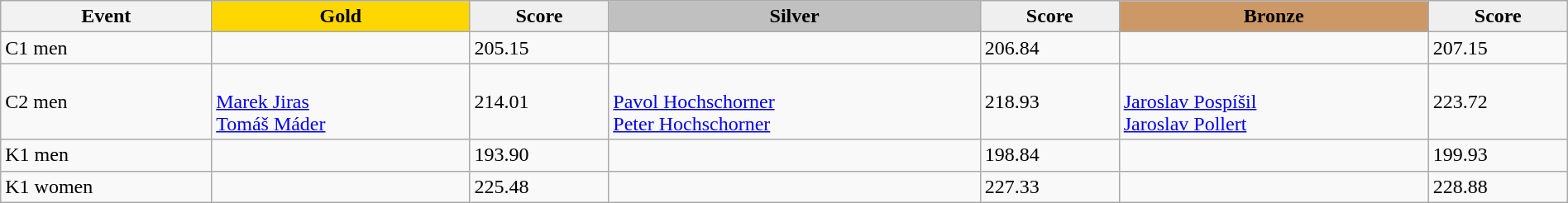<table class="wikitable" width=100%>
<tr>
<th>Event</th>
<td align=center bgcolor="gold"><strong>Gold</strong></td>
<td align=center bgcolor="EFEFEF"><strong>Score</strong></td>
<td align=center bgcolor="silver"><strong>Silver</strong></td>
<td align=center bgcolor="EFEFEF"><strong>Score</strong></td>
<td align=center bgcolor="CC9966"><strong>Bronze</strong></td>
<td align=center bgcolor="EFEFEF"><strong>Score</strong></td>
</tr>
<tr>
<td>C1 men</td>
<td></td>
<td>205.15</td>
<td></td>
<td>206.84</td>
<td></td>
<td>207.15</td>
</tr>
<tr>
<td>C2 men</td>
<td><br><a href='#'>Marek Jiras</a><br><a href='#'>Tomáš Máder</a></td>
<td>214.01</td>
<td><br><a href='#'>Pavol Hochschorner</a><br><a href='#'>Peter Hochschorner</a></td>
<td>218.93</td>
<td><br><a href='#'>Jaroslav Pospíšil</a><br><a href='#'>Jaroslav Pollert</a></td>
<td>223.72</td>
</tr>
<tr>
<td>K1 men</td>
<td></td>
<td>193.90</td>
<td></td>
<td>198.84</td>
<td></td>
<td>199.93</td>
</tr>
<tr>
<td>K1 women</td>
<td></td>
<td>225.48</td>
<td></td>
<td>227.33</td>
<td></td>
<td>228.88</td>
</tr>
</table>
